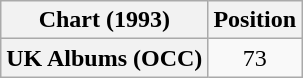<table class="wikitable plainrowheaders" style="text-align:center">
<tr>
<th scope="col">Chart (1993)</th>
<th scope="col">Position</th>
</tr>
<tr>
<th scope="row">UK Albums (OCC)</th>
<td>73</td>
</tr>
</table>
